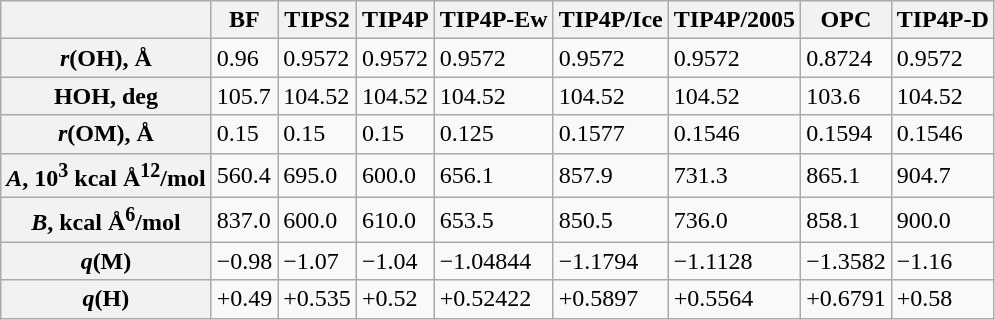<table class="wikitable">
<tr>
<th></th>
<th>BF</th>
<th>TIPS2</th>
<th>TIP4P</th>
<th>TIP4P-Ew</th>
<th>TIP4P/Ice</th>
<th>TIP4P/2005</th>
<th>OPC</th>
<th>TIP4P-D</th>
</tr>
<tr>
<th><em>r</em>(OH), Å</th>
<td>0.96</td>
<td>0.9572</td>
<td>0.9572</td>
<td>0.9572</td>
<td>0.9572</td>
<td>0.9572</td>
<td>0.8724</td>
<td>0.9572</td>
</tr>
<tr>
<th>HOH, deg</th>
<td>105.7</td>
<td>104.52</td>
<td>104.52</td>
<td>104.52</td>
<td>104.52</td>
<td>104.52</td>
<td>103.6</td>
<td>104.52</td>
</tr>
<tr>
<th><em>r</em>(OM), Å</th>
<td>0.15</td>
<td>0.15</td>
<td>0.15</td>
<td>0.125</td>
<td>0.1577</td>
<td>0.1546</td>
<td>0.1594</td>
<td>0.1546</td>
</tr>
<tr>
<th><em>A</em>, 10<sup>3</sup> kcal Å<sup>12</sup>/mol</th>
<td>560.4</td>
<td>695.0</td>
<td>600.0</td>
<td>656.1</td>
<td>857.9</td>
<td>731.3</td>
<td>865.1</td>
<td>904.7</td>
</tr>
<tr>
<th><em>B</em>, kcal Å<sup>6</sup>/mol</th>
<td>837.0</td>
<td>600.0</td>
<td>610.0</td>
<td>653.5</td>
<td>850.5</td>
<td>736.0</td>
<td>858.1</td>
<td>900.0</td>
</tr>
<tr>
<th><em>q</em>(M)</th>
<td>−0.98</td>
<td>−1.07</td>
<td>−1.04</td>
<td>−1.04844</td>
<td>−1.1794</td>
<td>−1.1128</td>
<td>−1.3582</td>
<td>−1.16</td>
</tr>
<tr>
<th><em>q</em>(H)</th>
<td>+0.49</td>
<td>+0.535</td>
<td>+0.52</td>
<td>+0.52422</td>
<td>+0.5897</td>
<td>+0.5564</td>
<td>+0.6791</td>
<td>+0.58</td>
</tr>
</table>
